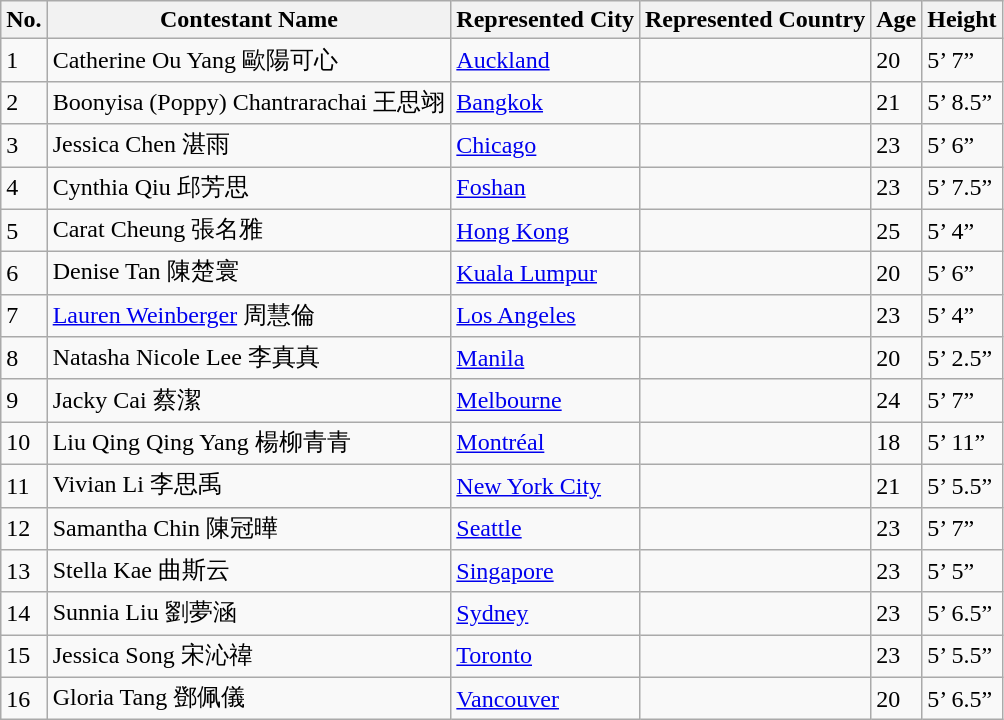<table class="sortable wikitable">
<tr>
<th>No.</th>
<th>Contestant Name</th>
<th>Represented City</th>
<th>Represented Country</th>
<th>Age</th>
<th>Height</th>
</tr>
<tr>
<td>1</td>
<td>Catherine Ou Yang 歐陽可心</td>
<td><a href='#'>Auckland</a></td>
<td></td>
<td>20</td>
<td>5’ 7”</td>
</tr>
<tr>
<td>2</td>
<td>Boonyisa (Poppy) Chantrarachai 王思翊</td>
<td><a href='#'>Bangkok</a></td>
<td></td>
<td>21</td>
<td>5’ 8.5”</td>
</tr>
<tr>
<td>3</td>
<td>Jessica Chen 湛雨</td>
<td><a href='#'>Chicago</a></td>
<td></td>
<td>23</td>
<td>5’ 6”</td>
</tr>
<tr>
<td>4</td>
<td>Cynthia Qiu 邱芳思</td>
<td><a href='#'>Foshan</a></td>
<td></td>
<td>23</td>
<td>5’ 7.5”</td>
</tr>
<tr>
<td>5</td>
<td>Carat Cheung 張名雅</td>
<td><a href='#'>Hong Kong</a></td>
<td></td>
<td>25</td>
<td>5’ 4”</td>
</tr>
<tr>
<td>6</td>
<td>Denise Tan 陳楚寰</td>
<td><a href='#'>Kuala Lumpur</a></td>
<td></td>
<td>20</td>
<td>5’ 6”</td>
</tr>
<tr>
<td>7</td>
<td><a href='#'>Lauren Weinberger</a> 周慧倫</td>
<td><a href='#'>Los Angeles</a></td>
<td></td>
<td>23</td>
<td>5’ 4”</td>
</tr>
<tr>
<td>8</td>
<td>Natasha Nicole Lee 李真真</td>
<td><a href='#'>Manila</a></td>
<td></td>
<td>20</td>
<td>5’ 2.5”</td>
</tr>
<tr>
<td>9</td>
<td>Jacky Cai 蔡潔</td>
<td><a href='#'>Melbourne</a></td>
<td></td>
<td>24</td>
<td>5’ 7”</td>
</tr>
<tr>
<td>10</td>
<td>Liu Qing Qing Yang 楊柳青青</td>
<td><a href='#'>Montréal</a></td>
<td></td>
<td>18</td>
<td>5’ 11”</td>
</tr>
<tr>
<td>11</td>
<td>Vivian Li 李思禹</td>
<td><a href='#'>New York City</a></td>
<td></td>
<td>21</td>
<td>5’ 5.5”</td>
</tr>
<tr>
<td>12</td>
<td>Samantha Chin 陳冠曄</td>
<td><a href='#'>Seattle</a></td>
<td></td>
<td>23</td>
<td>5’ 7”</td>
</tr>
<tr>
<td>13</td>
<td>Stella Kae 曲斯云</td>
<td><a href='#'>Singapore</a></td>
<td></td>
<td>23</td>
<td>5’ 5”</td>
</tr>
<tr>
<td>14</td>
<td>Sunnia Liu 劉夢涵</td>
<td><a href='#'>Sydney</a></td>
<td></td>
<td>23</td>
<td>5’ 6.5”</td>
</tr>
<tr>
<td>15</td>
<td>Jessica Song 宋沁禕</td>
<td><a href='#'>Toronto</a></td>
<td></td>
<td>23</td>
<td>5’ 5.5”</td>
</tr>
<tr>
<td>16</td>
<td>Gloria Tang 鄧佩儀</td>
<td><a href='#'>Vancouver</a></td>
<td></td>
<td>20</td>
<td>5’ 6.5”</td>
</tr>
</table>
